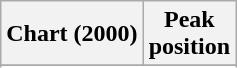<table class="wikitable sortable">
<tr>
<th align="left">Chart (2000)</th>
<th style="text-align:center;">Peak<br>position</th>
</tr>
<tr>
</tr>
<tr>
</tr>
<tr>
</tr>
</table>
